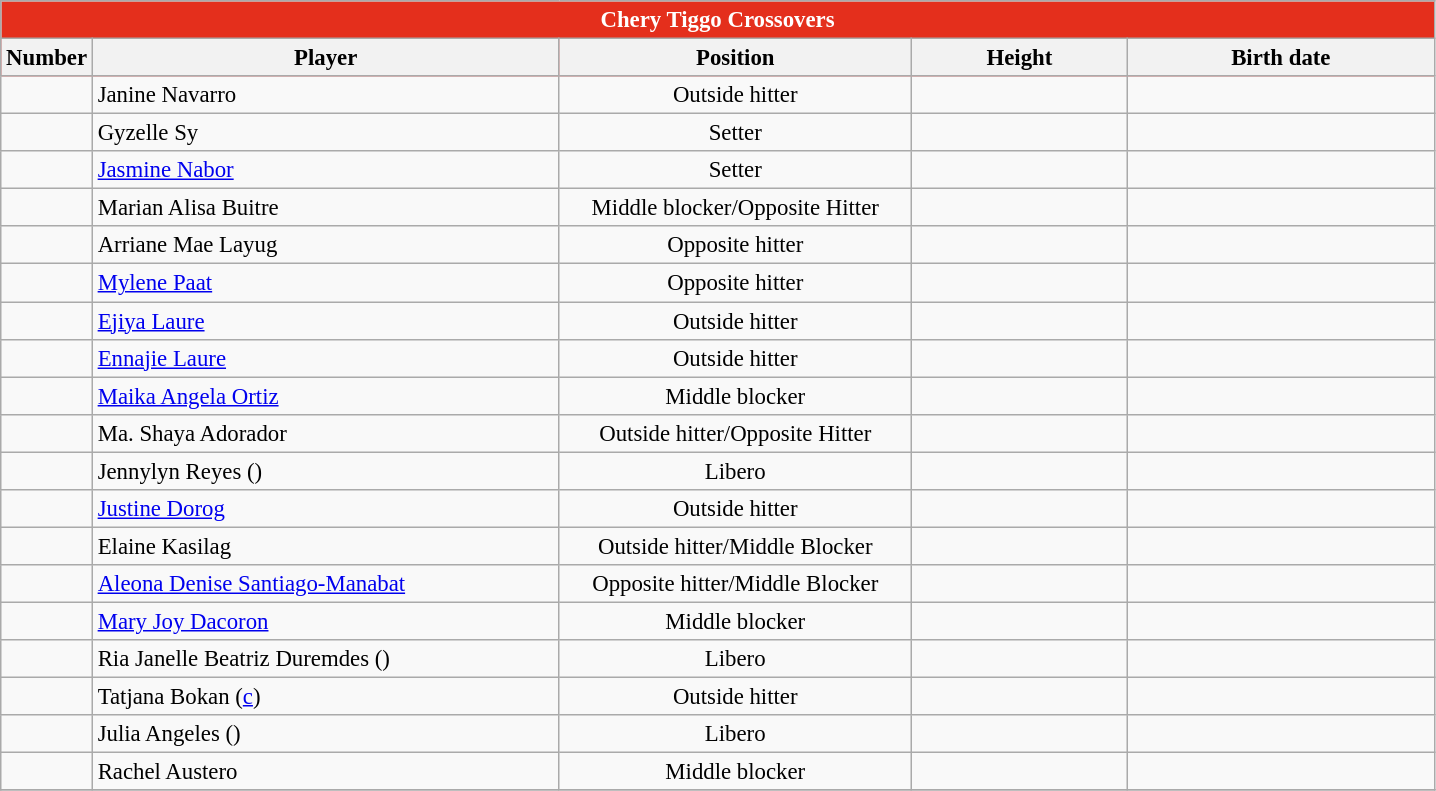<table class="wikitable sortable" style="font-size:95%; text-align:left;">
<tr>
<th colspan="5" style= "background:#E42F1C; color:white; text-align: center"><strong>Chery Tiggo Crossovers</strong></th>
</tr>
<tr style="background:red;">
<th style= "align=center; width:2em;">Number</th>
<th style= "align=center;width:20em;">Player</th>
<th style= "align=center; width:15em;">Position</th>
<th style= "align=center; width:9em;">Height</th>
<th style= "align=center; width:13em;">Birth date</th>
</tr>
<tr align=center>
<td></td>
<td align=left> Janine Navarro</td>
<td>Outside hitter</td>
<td></td>
<td align=right></td>
</tr>
<tr align=center>
<td></td>
<td align=left> Gyzelle Sy</td>
<td>Setter</td>
<td></td>
<td align=right></td>
</tr>
<tr align=center>
<td></td>
<td align=left> <a href='#'>Jasmine Nabor</a></td>
<td>Setter</td>
<td></td>
<td align=right></td>
</tr>
<tr align=center>
<td></td>
<td align=left> Marian Alisa Buitre</td>
<td>Middle blocker/Opposite Hitter</td>
<td></td>
<td align=right></td>
</tr>
<tr align=center>
<td></td>
<td align=left> Arriane Mae Layug</td>
<td>Opposite hitter</td>
<td></td>
<td align=right></td>
</tr>
<tr align=center>
<td></td>
<td align=left> <a href='#'>Mylene Paat</a></td>
<td>Opposite hitter</td>
<td></td>
<td align=right></td>
</tr>
<tr align=center>
<td></td>
<td align=left> <a href='#'>Ejiya Laure</a></td>
<td>Outside hitter</td>
<td></td>
<td align=right></td>
</tr>
<tr align=center>
<td></td>
<td align=left> <a href='#'>Ennajie Laure</a></td>
<td>Outside hitter</td>
<td></td>
<td align=right></td>
</tr>
<tr align=center>
<td></td>
<td align=left> <a href='#'>Maika Angela Ortiz</a></td>
<td>Middle blocker</td>
<td></td>
<td align=right></td>
</tr>
<tr align=center>
<td></td>
<td align=left> Ma. Shaya Adorador</td>
<td>Outside hitter/Opposite Hitter</td>
<td></td>
<td align=right></td>
</tr>
<tr align=center>
<td></td>
<td align=left> Jennylyn Reyes ()</td>
<td>Libero</td>
<td></td>
<td align=right></td>
</tr>
<tr align=center>
<td></td>
<td align=left> <a href='#'>Justine Dorog</a></td>
<td>Outside hitter</td>
<td></td>
<td align=right></td>
</tr>
<tr align=center>
<td></td>
<td align=left> Elaine Kasilag</td>
<td>Outside hitter/Middle Blocker</td>
<td></td>
<td align=right></td>
</tr>
<tr align=center>
<td></td>
<td align=left> <a href='#'>Aleona Denise Santiago-Manabat</a></td>
<td>Opposite hitter/Middle Blocker</td>
<td></td>
<td align=right></td>
</tr>
<tr align=center>
<td></td>
<td align=left> <a href='#'>Mary Joy Dacoron</a></td>
<td>Middle blocker</td>
<td></td>
<td align=right></td>
</tr>
<tr align=center>
<td></td>
<td align=left> Ria Janelle Beatriz Duremdes ()</td>
<td>Libero</td>
<td></td>
<td align=right></td>
</tr>
<tr align=center>
<td></td>
<td align=left> Tatjana Bokan (<a href='#'>c</a>)</td>
<td>Outside hitter</td>
<td></td>
<td align=right></td>
</tr>
<tr align=center>
<td></td>
<td align=left> Julia Angeles ()</td>
<td>Libero</td>
<td></td>
<td></td>
</tr>
<tr align=center>
<td></td>
<td align=left> Rachel Austero</td>
<td>Middle blocker</td>
<td></td>
<td align=right></td>
</tr>
<tr align=center>
</tr>
</table>
